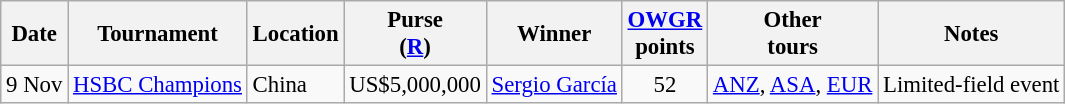<table class="wikitable" style="font-size:95%">
<tr>
<th>Date</th>
<th>Tournament</th>
<th>Location</th>
<th>Purse<br>(<a href='#'>R</a>)</th>
<th>Winner</th>
<th><a href='#'>OWGR</a><br>points</th>
<th>Other<br>tours</th>
<th>Notes</th>
</tr>
<tr>
<td>9 Nov</td>
<td><a href='#'>HSBC Champions</a></td>
<td>China</td>
<td align=right>US$5,000,000</td>
<td> <a href='#'>Sergio García</a></td>
<td align=center>52</td>
<td><a href='#'>ANZ</a>, <a href='#'>ASA</a>, <a href='#'>EUR</a></td>
<td>Limited-field event</td>
</tr>
</table>
